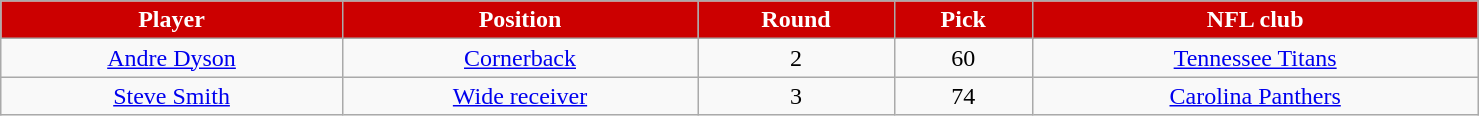<table class="wikitable" width="78%">
<tr align="center" style="background:#CC0000; color:white">
<td><strong>Player</strong></td>
<td><strong>Position</strong></td>
<td><strong>Round</strong></td>
<td><strong>Pick</strong></td>
<td><strong>NFL club</strong></td>
</tr>
<tr align="center">
<td><a href='#'>Andre Dyson</a></td>
<td><a href='#'>Cornerback</a></td>
<td>2</td>
<td>60</td>
<td><a href='#'>Tennessee Titans</a></td>
</tr>
<tr align="center">
<td><a href='#'>Steve Smith</a></td>
<td><a href='#'>Wide receiver</a></td>
<td>3</td>
<td>74</td>
<td><a href='#'>Carolina Panthers</a></td>
</tr>
</table>
